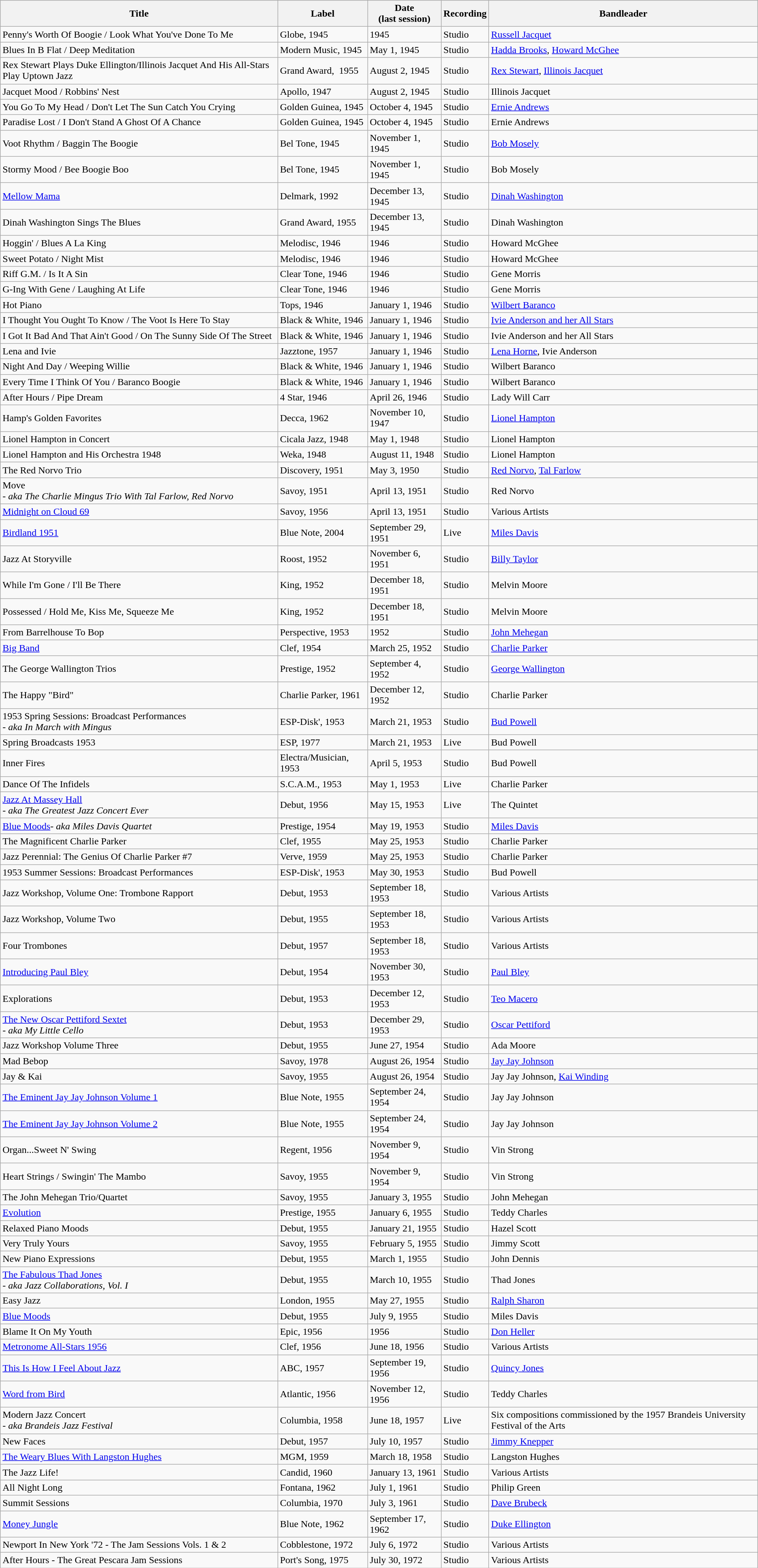<table class="wikitable">
<tr>
<th>Title</th>
<th>Label</th>
<th>Date<br>(last session)</th>
<th>Recording</th>
<th>Bandleader</th>
</tr>
<tr>
<td>Penny's Worth Of Boogie / Look What You've Done To Me</td>
<td>Globe, 1945</td>
<td>1945</td>
<td>Studio</td>
<td><a href='#'>Russell Jacquet</a></td>
</tr>
<tr>
<td>Blues In B Flat / Deep Meditation</td>
<td>Modern Music, 1945</td>
<td>May 1, 1945</td>
<td>Studio</td>
<td><a href='#'>Hadda Brooks</a>, <a href='#'>Howard McGhee</a></td>
</tr>
<tr>
<td>Rex Stewart Plays Duke Ellington/Illinois Jacquet And His All-Stars Play Uptown Jazz</td>
<td>Grand Award,  1955</td>
<td>August 2, 1945</td>
<td>Studio</td>
<td><a href='#'>Rex Stewart</a>, <a href='#'>Illinois Jacquet</a></td>
</tr>
<tr>
<td>Jacquet Mood / Robbins' Nest</td>
<td>Apollo, 1947</td>
<td>August 2, 1945</td>
<td>Studio</td>
<td>Illinois Jacquet</td>
</tr>
<tr>
<td>You Go To My Head / Don't Let The Sun Catch You Crying</td>
<td>Golden Guinea, 1945</td>
<td>October 4, 1945</td>
<td>Studio</td>
<td><a href='#'>Ernie Andrews</a></td>
</tr>
<tr>
<td>Paradise Lost / I Don't Stand A Ghost Of A Chance</td>
<td>Golden Guinea, 1945</td>
<td>October 4, 1945</td>
<td>Studio</td>
<td>Ernie Andrews</td>
</tr>
<tr>
<td>Voot Rhythm / Baggin The Boogie</td>
<td>Bel Tone, 1945</td>
<td>November 1, 1945</td>
<td>Studio</td>
<td><a href='#'>Bob Mosely</a></td>
</tr>
<tr>
<td>Stormy Mood / Bee Boogie Boo</td>
<td>Bel Tone, 1945</td>
<td>November 1, 1945</td>
<td>Studio</td>
<td>Bob Mosely</td>
</tr>
<tr>
<td><a href='#'>Mellow Mama</a></td>
<td>Delmark, 1992</td>
<td>December 13, 1945</td>
<td>Studio</td>
<td><a href='#'>Dinah Washington</a></td>
</tr>
<tr>
<td>Dinah Washington Sings The Blues</td>
<td>Grand Award, 1955</td>
<td>December 13, 1945</td>
<td>Studio</td>
<td>Dinah Washington</td>
</tr>
<tr>
<td>Hoggin' / Blues A La King</td>
<td>Melodisc, 1946</td>
<td>1946</td>
<td>Studio</td>
<td>Howard McGhee</td>
</tr>
<tr>
<td>Sweet Potato / Night Mist</td>
<td>Melodisc, 1946</td>
<td>1946</td>
<td>Studio</td>
<td>Howard McGhee</td>
</tr>
<tr>
<td>Riff G.M. / Is It A Sin</td>
<td>Clear Tone, 1946</td>
<td>1946</td>
<td>Studio</td>
<td>Gene Morris</td>
</tr>
<tr>
<td>G-Ing With Gene / Laughing At Life</td>
<td>Clear Tone, 1946</td>
<td>1946</td>
<td>Studio</td>
<td>Gene Morris</td>
</tr>
<tr>
<td>Hot Piano</td>
<td>Tops, 1946</td>
<td>January 1, 1946</td>
<td>Studio</td>
<td><a href='#'>Wilbert Baranco</a></td>
</tr>
<tr>
<td>I Thought You Ought To Know / The Voot Is Here To Stay</td>
<td>Black & White, 1946</td>
<td>January 1, 1946</td>
<td>Studio</td>
<td><a href='#'>Ivie Anderson and her All Stars</a></td>
</tr>
<tr>
<td>I Got It Bad And That Ain't Good / On The Sunny Side Of The Street</td>
<td>Black & White, 1946</td>
<td>January 1, 1946</td>
<td>Studio</td>
<td>Ivie Anderson and her All Stars</td>
</tr>
<tr>
<td>Lena and Ivie</td>
<td>Jazztone, 1957</td>
<td>January 1, 1946</td>
<td>Studio</td>
<td><a href='#'>Lena Horne</a>, Ivie Anderson</td>
</tr>
<tr>
<td>Night And Day / Weeping Willie</td>
<td>Black & White, 1946</td>
<td>January 1, 1946</td>
<td>Studio</td>
<td>Wilbert Baranco</td>
</tr>
<tr>
<td>Every Time I Think Of You / Baranco Boogie</td>
<td>Black & White, 1946</td>
<td>January 1, 1946</td>
<td>Studio</td>
<td>Wilbert Baranco</td>
</tr>
<tr>
<td>After Hours / Pipe Dream</td>
<td>4 Star, 1946</td>
<td>April 26, 1946</td>
<td>Studio</td>
<td>Lady Will Carr</td>
</tr>
<tr>
<td>Hamp's Golden Favorites</td>
<td>Decca, 1962</td>
<td>November 10, 1947</td>
<td>Studio</td>
<td><a href='#'>Lionel Hampton</a></td>
</tr>
<tr>
<td>Lionel Hampton in Concert</td>
<td>Cicala Jazz, 1948</td>
<td>May 1, 1948</td>
<td>Studio</td>
<td>Lionel Hampton</td>
</tr>
<tr>
<td>Lionel Hampton and His Orchestra 1948</td>
<td>Weka, 1948</td>
<td>August 11, 1948</td>
<td>Studio</td>
<td>Lionel Hampton</td>
</tr>
<tr>
<td>The Red Norvo Trio</td>
<td>Discovery, 1951</td>
<td>May 3, 1950</td>
<td>Studio</td>
<td><a href='#'>Red Norvo</a>, <a href='#'>Tal Farlow</a></td>
</tr>
<tr>
<td>Move<br><em>- aka The Charlie Mingus Trio With Tal Farlow, Red Norvo</em></td>
<td>Savoy, 1951</td>
<td>April 13, 1951</td>
<td>Studio</td>
<td>Red Norvo</td>
</tr>
<tr>
<td><a href='#'>Midnight on Cloud 69</a></td>
<td>Savoy, 1956</td>
<td>April 13, 1951</td>
<td>Studio</td>
<td>Various Artists</td>
</tr>
<tr>
<td><a href='#'>Birdland 1951</a></td>
<td>Blue Note, 2004</td>
<td>September 29, 1951</td>
<td>Live</td>
<td><a href='#'>Miles Davis</a></td>
</tr>
<tr>
<td>Jazz At Storyville</td>
<td>Roost, 1952</td>
<td>November 6, 1951</td>
<td>Studio</td>
<td><a href='#'>Billy Taylor</a></td>
</tr>
<tr>
<td>While I'm Gone / I'll Be There</td>
<td>King, 1952</td>
<td>December 18, 1951</td>
<td>Studio</td>
<td>Melvin Moore</td>
</tr>
<tr>
<td>Possessed / Hold Me, Kiss Me, Squeeze Me</td>
<td>King, 1952</td>
<td>December 18, 1951</td>
<td>Studio</td>
<td>Melvin Moore</td>
</tr>
<tr>
<td>From Barrelhouse To Bop</td>
<td>Perspective, 1953</td>
<td>1952</td>
<td>Studio</td>
<td><a href='#'>John Mehegan</a></td>
</tr>
<tr>
<td><a href='#'>Big Band</a></td>
<td>Clef, 1954</td>
<td>March 25, 1952</td>
<td>Studio</td>
<td><a href='#'>Charlie Parker</a></td>
</tr>
<tr>
<td>The George Wallington Trios</td>
<td>Prestige, 1952</td>
<td>September 4, 1952</td>
<td>Studio</td>
<td><a href='#'>George Wallington</a></td>
</tr>
<tr>
<td>The Happy "Bird"</td>
<td>Charlie Parker, 1961</td>
<td>December 12, 1952</td>
<td>Studio</td>
<td>Charlie Parker</td>
</tr>
<tr>
<td>1953 Spring Sessions: Broadcast Performances<br><em>- aka In March with Mingus</em></td>
<td>ESP-Disk', 1953</td>
<td>March 21, 1953</td>
<td>Studio</td>
<td><a href='#'>Bud Powell</a></td>
</tr>
<tr>
<td>Spring Broadcasts 1953</td>
<td>ESP, 1977</td>
<td>March 21, 1953</td>
<td>Live</td>
<td>Bud Powell</td>
</tr>
<tr>
<td>Inner Fires</td>
<td>Electra/Musician, 1953</td>
<td>April 5, 1953</td>
<td>Studio</td>
<td>Bud Powell</td>
</tr>
<tr>
<td>Dance Of The Infidels</td>
<td>S.C.A.M., 1953</td>
<td>May 1, 1953</td>
<td>Live</td>
<td>Charlie Parker</td>
</tr>
<tr>
<td><a href='#'>Jazz At Massey Hall</a><br><em>- aka The Greatest Jazz Concert Ever</em></td>
<td>Debut, 1956</td>
<td>May 15, 1953</td>
<td>Live</td>
<td>The Quintet</td>
</tr>
<tr>
<td><a href='#'>Blue Moods</a><em>- aka Miles Davis Quartet</em></td>
<td>Prestige, 1954</td>
<td>May 19, 1953</td>
<td>Studio</td>
<td><a href='#'>Miles Davis</a></td>
</tr>
<tr>
<td>The Magnificent Charlie Parker</td>
<td>Clef, 1955</td>
<td>May 25, 1953</td>
<td>Studio</td>
<td>Charlie Parker</td>
</tr>
<tr>
<td>Jazz Perennial: The Genius Of Charlie Parker #7</td>
<td>Verve, 1959</td>
<td>May 25, 1953</td>
<td>Studio</td>
<td>Charlie Parker</td>
</tr>
<tr>
<td>1953 Summer Sessions: Broadcast Performances</td>
<td>ESP-Disk', 1953</td>
<td>May 30, 1953</td>
<td>Studio</td>
<td>Bud Powell</td>
</tr>
<tr>
<td>Jazz Workshop, Volume One: Trombone Rapport</td>
<td>Debut, 1953</td>
<td>September 18, 1953</td>
<td>Studio</td>
<td>Various Artists</td>
</tr>
<tr>
<td>Jazz Workshop, Volume Two</td>
<td>Debut, 1955</td>
<td>September 18, 1953</td>
<td>Studio</td>
<td>Various Artists</td>
</tr>
<tr>
<td>Four Trombones</td>
<td>Debut, 1957</td>
<td>September 18, 1953</td>
<td>Studio</td>
<td>Various Artists</td>
</tr>
<tr>
<td><a href='#'>Introducing Paul Bley</a></td>
<td>Debut, 1954</td>
<td>November 30, 1953</td>
<td>Studio</td>
<td><a href='#'>Paul Bley</a></td>
</tr>
<tr>
<td>Explorations</td>
<td>Debut, 1953</td>
<td>December 12, 1953</td>
<td>Studio</td>
<td><a href='#'>Teo Macero</a></td>
</tr>
<tr>
<td><a href='#'>The New Oscar Pettiford Sextet</a><br><em>- aka My Little Cello</em></td>
<td>Debut, 1953</td>
<td>December 29, 1953</td>
<td>Studio</td>
<td><a href='#'>Oscar Pettiford</a></td>
</tr>
<tr>
<td>Jazz Workshop Volume Three</td>
<td>Debut, 1955</td>
<td>June 27, 1954</td>
<td>Studio</td>
<td>Ada Moore</td>
</tr>
<tr>
<td>Mad Bebop</td>
<td>Savoy, 1978</td>
<td>August 26, 1954</td>
<td>Studio</td>
<td><a href='#'>Jay Jay Johnson</a></td>
</tr>
<tr>
<td>Jay & Kai</td>
<td>Savoy, 1955</td>
<td>August 26, 1954</td>
<td>Studio</td>
<td>Jay Jay Johnson, <a href='#'>Kai Winding</a></td>
</tr>
<tr>
<td><a href='#'>The Eminent Jay Jay Johnson Volume 1</a></td>
<td>Blue Note, 1955</td>
<td>September 24, 1954</td>
<td>Studio</td>
<td>Jay Jay Johnson</td>
</tr>
<tr>
<td><a href='#'>The Eminent Jay Jay Johnson Volume 2</a></td>
<td>Blue Note, 1955</td>
<td>September 24, 1954</td>
<td>Studio</td>
<td>Jay Jay Johnson</td>
</tr>
<tr>
<td>Organ...Sweet N' Swing</td>
<td>Regent, 1956</td>
<td>November 9, 1954</td>
<td>Studio</td>
<td>Vin Strong</td>
</tr>
<tr>
<td>Heart Strings / Swingin' The Mambo</td>
<td>Savoy, 1955</td>
<td>November 9, 1954</td>
<td>Studio</td>
<td>Vin Strong</td>
</tr>
<tr>
<td>The John Mehegan Trio/Quartet</td>
<td>Savoy, 1955</td>
<td>January 3, 1955</td>
<td>Studio</td>
<td>John Mehegan</td>
</tr>
<tr>
<td><a href='#'>Evolution</a></td>
<td>Prestige, 1955</td>
<td>January 6, 1955</td>
<td>Studio</td>
<td>Teddy Charles</td>
</tr>
<tr>
<td>Relaxed Piano Moods</td>
<td>Debut, 1955</td>
<td>January 21, 1955</td>
<td>Studio</td>
<td>Hazel Scott</td>
</tr>
<tr>
<td>Very Truly Yours</td>
<td>Savoy, 1955</td>
<td>February 5, 1955</td>
<td>Studio</td>
<td>Jimmy Scott</td>
</tr>
<tr>
<td>New Piano Expressions</td>
<td>Debut, 1955</td>
<td>March 1, 1955</td>
<td>Studio</td>
<td>John Dennis</td>
</tr>
<tr>
<td><a href='#'>The Fabulous Thad Jones</a><br><em>- aka Jazz Collaborations, Vol. I</em></td>
<td>Debut, 1955</td>
<td>March 10, 1955</td>
<td>Studio</td>
<td>Thad Jones</td>
</tr>
<tr>
<td>Easy Jazz</td>
<td>London, 1955</td>
<td>May 27, 1955</td>
<td>Studio</td>
<td><a href='#'>Ralph Sharon</a></td>
</tr>
<tr>
<td><a href='#'>Blue Moods</a></td>
<td>Debut, 1955</td>
<td>July 9, 1955</td>
<td>Studio</td>
<td>Miles Davis</td>
</tr>
<tr>
<td>Blame It On My Youth</td>
<td>Epic, 1956</td>
<td>1956</td>
<td>Studio</td>
<td><a href='#'>Don Heller</a></td>
</tr>
<tr>
<td><a href='#'>Metronome All-Stars 1956</a></td>
<td>Clef, 1956</td>
<td>June 18, 1956</td>
<td>Studio</td>
<td>Various Artists</td>
</tr>
<tr>
<td><a href='#'>This Is How I Feel About Jazz</a></td>
<td>ABC, 1957</td>
<td>September 19, 1956</td>
<td>Studio</td>
<td><a href='#'>Quincy Jones</a></td>
</tr>
<tr>
<td><a href='#'>Word from Bird</a></td>
<td>Atlantic, 1956</td>
<td>November 12, 1956</td>
<td>Studio</td>
<td>Teddy Charles</td>
</tr>
<tr>
<td>Modern Jazz Concert<br><em>- aka Brandeis Jazz Festival</em></td>
<td>Columbia, 1958</td>
<td>June 18, 1957</td>
<td>Live</td>
<td>Six compositions commissioned by the 1957 Brandeis University Festival of the Arts</td>
</tr>
<tr>
<td>New Faces</td>
<td>Debut, 1957</td>
<td>July 10, 1957</td>
<td>Studio</td>
<td><a href='#'>Jimmy Knepper</a></td>
</tr>
<tr>
<td><a href='#'>The Weary Blues With Langston Hughes</a></td>
<td>MGM, 1959</td>
<td>March 18, 1958</td>
<td>Studio</td>
<td>Langston Hughes</td>
</tr>
<tr>
<td>The Jazz Life!</td>
<td>Candid, 1960</td>
<td>January 13, 1961</td>
<td>Studio</td>
<td>Various Artists</td>
</tr>
<tr>
<td>All Night Long</td>
<td>Fontana, 1962</td>
<td>July 1, 1961</td>
<td>Studio</td>
<td>Philip Green</td>
</tr>
<tr>
<td>Summit Sessions</td>
<td>Columbia, 1970</td>
<td>July 3, 1961</td>
<td>Studio</td>
<td><a href='#'>Dave Brubeck</a></td>
</tr>
<tr>
<td><a href='#'>Money Jungle</a></td>
<td>Blue Note, 1962</td>
<td>September 17, 1962</td>
<td>Studio</td>
<td><a href='#'>Duke Ellington</a></td>
</tr>
<tr>
<td>Newport In New York '72 - The Jam Sessions Vols. 1 & 2</td>
<td>Cobblestone, 1972</td>
<td>July 6, 1972</td>
<td>Studio</td>
<td>Various Artists</td>
</tr>
<tr>
<td>After Hours - The Great Pescara Jam Sessions</td>
<td>Port's Song, 1975</td>
<td>July 30, 1972</td>
<td>Studio</td>
<td>Various Artists</td>
</tr>
</table>
